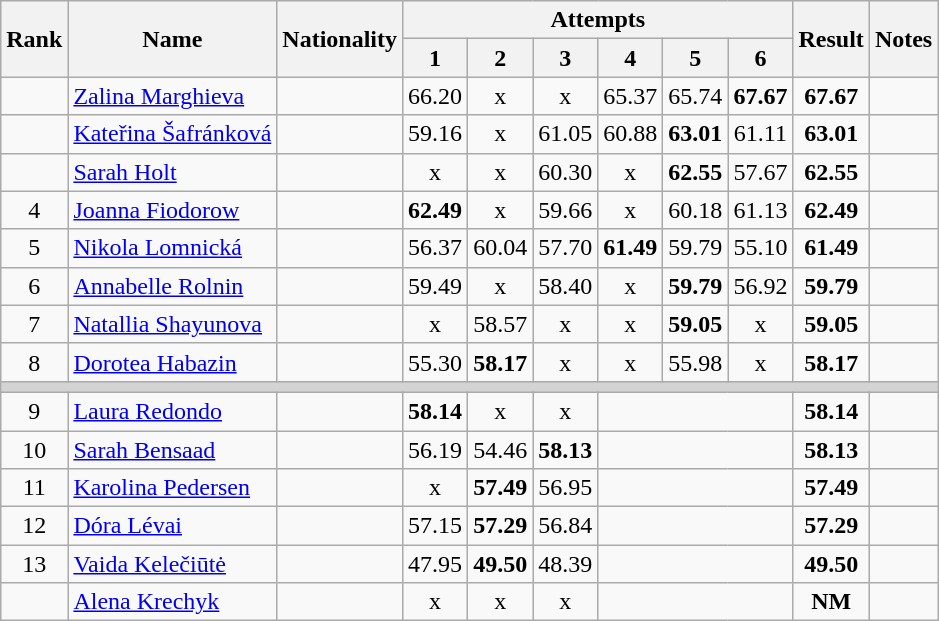<table class="wikitable sortable" style="text-align:center">
<tr>
<th rowspan=2>Rank</th>
<th rowspan=2>Name</th>
<th rowspan=2>Nationality</th>
<th colspan=6>Attempts</th>
<th rowspan=2>Result</th>
<th rowspan=2>Notes</th>
</tr>
<tr>
<th>1</th>
<th>2</th>
<th>3</th>
<th>4</th>
<th>5</th>
<th>6</th>
</tr>
<tr>
<td></td>
<td align=left><a href='#'>Zalina Marghieva</a></td>
<td align=left></td>
<td>66.20</td>
<td>x</td>
<td>x</td>
<td>65.37</td>
<td>65.74</td>
<td><strong>67.67</strong></td>
<td><strong>67.67</strong></td>
<td></td>
</tr>
<tr>
<td></td>
<td align=left><a href='#'>Kateřina Šafránková</a></td>
<td align=left></td>
<td>59.16</td>
<td>x</td>
<td>61.05</td>
<td>60.88</td>
<td><strong>63.01</strong></td>
<td>61.11</td>
<td><strong>63.01</strong></td>
<td></td>
</tr>
<tr>
<td></td>
<td align=left><a href='#'>Sarah Holt</a></td>
<td align=left></td>
<td>x</td>
<td>x</td>
<td>60.30</td>
<td>x</td>
<td><strong>62.55</strong></td>
<td>57.67</td>
<td><strong>62.55</strong></td>
<td></td>
</tr>
<tr>
<td>4</td>
<td align=left><a href='#'>Joanna Fiodorow</a></td>
<td align=left></td>
<td><strong>62.49</strong></td>
<td>x</td>
<td>59.66</td>
<td>x</td>
<td>60.18</td>
<td>61.13</td>
<td><strong>62.49</strong></td>
<td></td>
</tr>
<tr>
<td>5</td>
<td align=left><a href='#'>Nikola Lomnická</a></td>
<td align=left></td>
<td>56.37</td>
<td>60.04</td>
<td>57.70</td>
<td><strong>61.49</strong></td>
<td>59.79</td>
<td>55.10</td>
<td><strong>61.49</strong></td>
<td></td>
</tr>
<tr>
<td>6</td>
<td align=left><a href='#'>Annabelle Rolnin</a></td>
<td align=left></td>
<td>59.49</td>
<td>x</td>
<td>58.40</td>
<td>x</td>
<td><strong>59.79</strong></td>
<td>56.92</td>
<td><strong>59.79</strong></td>
<td></td>
</tr>
<tr>
<td>7</td>
<td align=left><a href='#'>Natallia Shayunova</a></td>
<td align=left></td>
<td>x</td>
<td>58.57</td>
<td>x</td>
<td>x</td>
<td><strong>59.05</strong></td>
<td>x</td>
<td><strong>59.05</strong></td>
<td></td>
</tr>
<tr>
<td>8</td>
<td align=left><a href='#'>Dorotea Habazin</a></td>
<td align=left></td>
<td>55.30</td>
<td><strong>58.17</strong></td>
<td>x</td>
<td>x</td>
<td>55.98</td>
<td>x</td>
<td><strong>58.17</strong></td>
<td></td>
</tr>
<tr>
<td colspan=11 bgcolor=lightgray></td>
</tr>
<tr>
<td>9</td>
<td align=left><a href='#'>Laura Redondo</a></td>
<td align=left></td>
<td><strong>58.14</strong></td>
<td>x</td>
<td>x</td>
<td colspan=3></td>
<td><strong>58.14</strong></td>
<td></td>
</tr>
<tr>
<td>10</td>
<td align=left><a href='#'>Sarah Bensaad</a></td>
<td align=left></td>
<td>56.19</td>
<td>54.46</td>
<td><strong>58.13</strong></td>
<td colspan=3></td>
<td><strong>58.13</strong></td>
<td></td>
</tr>
<tr>
<td>11</td>
<td align=left><a href='#'>Karolina Pedersen</a></td>
<td align=left></td>
<td>x</td>
<td><strong>57.49</strong></td>
<td>56.95</td>
<td colspan=3></td>
<td><strong>57.49</strong></td>
<td></td>
</tr>
<tr>
<td>12</td>
<td align=left><a href='#'>Dóra Lévai</a></td>
<td align=left></td>
<td>57.15</td>
<td><strong>57.29</strong></td>
<td>56.84</td>
<td colspan=3></td>
<td><strong>57.29</strong></td>
<td></td>
</tr>
<tr>
<td>13</td>
<td align=left><a href='#'>Vaida Kelečiūtė</a></td>
<td align=left></td>
<td>47.95</td>
<td><strong>49.50</strong></td>
<td>48.39</td>
<td colspan=3></td>
<td><strong>49.50</strong></td>
<td></td>
</tr>
<tr>
<td></td>
<td align=left><a href='#'>Alena Krechyk</a></td>
<td align=left></td>
<td>x</td>
<td>x</td>
<td>x</td>
<td colspan=3></td>
<td><strong>NM</strong></td>
<td></td>
</tr>
</table>
